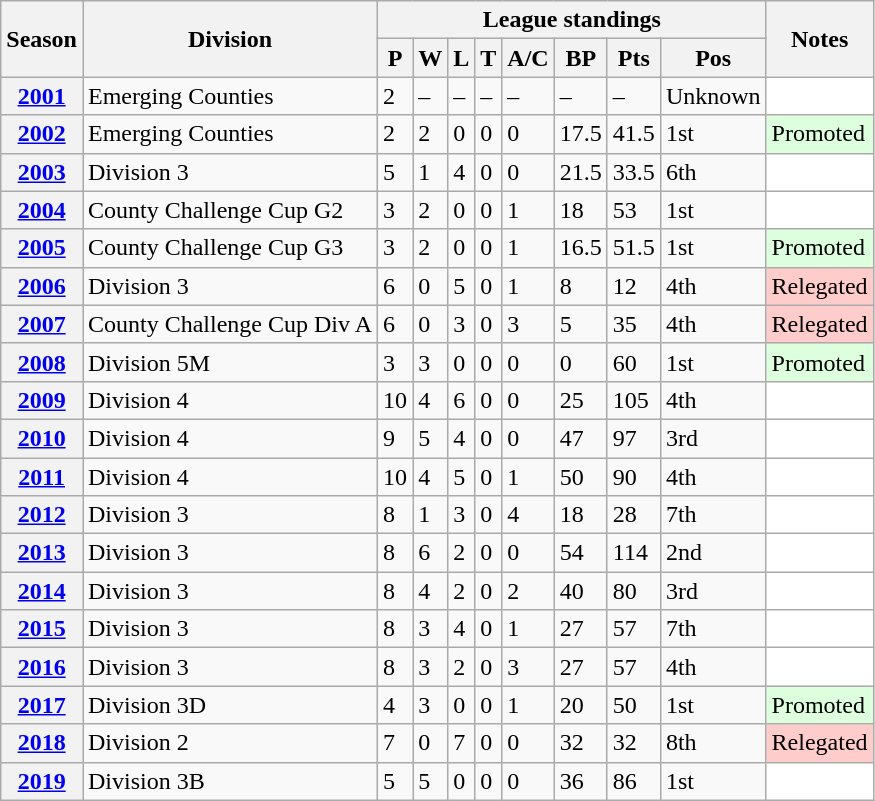<table class="wikitable sortable">
<tr>
<th scope="col" rowspan="2">Season</th>
<th scope="col" rowspan="2">Division</th>
<th scope="col" colspan="8">League standings</th>
<th scope="col" rowspan="2">Notes</th>
</tr>
<tr>
<th scope="col">P</th>
<th scope="col">W</th>
<th scope="col">L</th>
<th scope="col">T</th>
<th scope="col">A/C</th>
<th scope="col">BP</th>
<th scope="col">Pts</th>
<th scope="col">Pos</th>
</tr>
<tr>
<th scope="row"><a href='#'>2001</a></th>
<td>Emerging Counties</td>
<td>2</td>
<td>–</td>
<td>–</td>
<td>–</td>
<td>–</td>
<td>–</td>
<td>–</td>
<td>Unknown</td>
<td style="background: white;"></td>
</tr>
<tr>
<th scope="row"><a href='#'>2002</a></th>
<td>Emerging Counties</td>
<td>2</td>
<td>2</td>
<td>0</td>
<td>0</td>
<td>0</td>
<td>17.5</td>
<td>41.5</td>
<td>1st</td>
<td style="background: #dfd;">Promoted</td>
</tr>
<tr>
<th scope="row"><a href='#'>2003</a></th>
<td>Division 3</td>
<td>5</td>
<td>1</td>
<td>4</td>
<td>0</td>
<td>0</td>
<td>21.5</td>
<td>33.5</td>
<td>6th</td>
<td style="background: white;"></td>
</tr>
<tr>
<th scope="row"><a href='#'>2004</a></th>
<td>County Challenge Cup G2</td>
<td>3</td>
<td>2</td>
<td>0</td>
<td>0</td>
<td>1</td>
<td>18</td>
<td>53</td>
<td>1st</td>
<td style="background: white;"></td>
</tr>
<tr>
<th scope="row"><a href='#'>2005</a></th>
<td>County Challenge Cup G3</td>
<td>3</td>
<td>2</td>
<td>0</td>
<td>0</td>
<td>1</td>
<td>16.5</td>
<td>51.5</td>
<td>1st</td>
<td style="background: #dfd;">Promoted</td>
</tr>
<tr>
<th scope="row"><a href='#'>2006</a></th>
<td>Division 3</td>
<td>6</td>
<td>0</td>
<td>5</td>
<td>0</td>
<td>1</td>
<td>8</td>
<td>12</td>
<td>4th</td>
<td style="background: #FFCCCC;">Relegated</td>
</tr>
<tr>
<th scope="row"><a href='#'>2007</a></th>
<td>County Challenge Cup Div A</td>
<td>6</td>
<td>0</td>
<td>3</td>
<td>0</td>
<td>3</td>
<td>5</td>
<td>35</td>
<td>4th</td>
<td style="background: #FFCCCC;">Relegated</td>
</tr>
<tr>
<th scope="row"><a href='#'>2008</a></th>
<td>Division 5M</td>
<td>3</td>
<td>3</td>
<td>0</td>
<td>0</td>
<td>0</td>
<td>0</td>
<td>60</td>
<td>1st</td>
<td style="background: #dfd;">Promoted</td>
</tr>
<tr>
<th scope="row"><a href='#'>2009</a></th>
<td>Division 4</td>
<td>10</td>
<td>4</td>
<td>6</td>
<td>0</td>
<td>0</td>
<td>25</td>
<td>105</td>
<td>4th</td>
<td style="background: white;"></td>
</tr>
<tr>
<th scope="row"><a href='#'>2010</a></th>
<td>Division 4</td>
<td>9</td>
<td>5</td>
<td>4</td>
<td>0</td>
<td>0</td>
<td>47</td>
<td>97</td>
<td>3rd</td>
<td style="background: white;"></td>
</tr>
<tr>
<th scope="row"><a href='#'>2011</a></th>
<td>Division 4</td>
<td>10</td>
<td>4</td>
<td>5</td>
<td>0</td>
<td>1</td>
<td>50</td>
<td>90</td>
<td>4th</td>
<td style="background: white;"></td>
</tr>
<tr>
<th scope="row"><a href='#'>2012</a></th>
<td>Division 3</td>
<td>8</td>
<td>1</td>
<td>3</td>
<td>0</td>
<td>4</td>
<td>18</td>
<td>28</td>
<td>7th</td>
<td style="background: white;"></td>
</tr>
<tr>
<th scope="row"><a href='#'>2013</a></th>
<td>Division 3</td>
<td>8</td>
<td>6</td>
<td>2</td>
<td>0</td>
<td>0</td>
<td>54</td>
<td>114</td>
<td>2nd</td>
<td style="background: white;"></td>
</tr>
<tr>
<th scope="row"><a href='#'>2014</a></th>
<td>Division 3</td>
<td>8</td>
<td>4</td>
<td>2</td>
<td>0</td>
<td>2</td>
<td>40</td>
<td>80</td>
<td>3rd</td>
<td style="background: white;"></td>
</tr>
<tr>
<th scope="row"><a href='#'>2015</a></th>
<td>Division 3</td>
<td>8</td>
<td>3</td>
<td>4</td>
<td>0</td>
<td>1</td>
<td>27</td>
<td>57</td>
<td>7th</td>
<td style="background: white;"></td>
</tr>
<tr>
<th scope="row"><a href='#'>2016</a></th>
<td>Division 3</td>
<td>8</td>
<td>3</td>
<td>2</td>
<td>0</td>
<td>3</td>
<td>27</td>
<td>57</td>
<td>4th</td>
<td style="background: white;"></td>
</tr>
<tr>
<th scope="row"><a href='#'>2017</a></th>
<td>Division 3D</td>
<td>4</td>
<td>3</td>
<td>0</td>
<td>0</td>
<td>1</td>
<td>20</td>
<td>50</td>
<td>1st</td>
<td style="background: #dfd;">Promoted</td>
</tr>
<tr>
<th scope="row"><a href='#'>2018</a></th>
<td>Division 2</td>
<td>7</td>
<td>0</td>
<td>7</td>
<td>0</td>
<td>0</td>
<td>32</td>
<td>32</td>
<td>8th</td>
<td style="background: #FFCCCC;">Relegated</td>
</tr>
<tr>
<th scope="row"><a href='#'>2019</a></th>
<td>Division 3B</td>
<td>5</td>
<td>5</td>
<td>0</td>
<td>0</td>
<td>0</td>
<td>36</td>
<td>86</td>
<td>1st</td>
<td style="background: white;"></td>
</tr>
</table>
